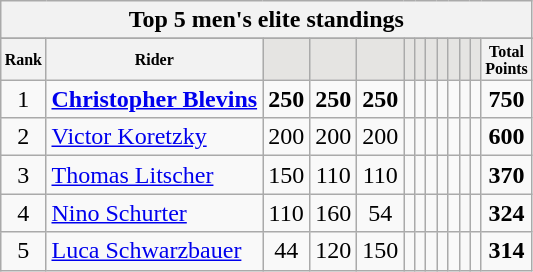<table class="wikitable sortable">
<tr>
<th colspan=28 align="center"><strong>Top 5 men's elite standings</strong></th>
</tr>
<tr>
</tr>
<tr style="font-size:8pt;font-weight:bold">
<th align="center">Rank</th>
<th align="center">Rider</th>
<th class=unsortable style="background:#E5E4E2;"><small></small></th>
<th class=unsortable style="background:#E5E4E2;"><small></small></th>
<th class=unsortable style="background:#E5E4E2;"><small></small></th>
<th class=unsortable style="background:#E5E4E2;"><small></small></th>
<th class=unsortable style="background:#E5E4E2;"><small></small></th>
<th class=unsortable style="background:#E5E4E2;"><small></small></th>
<th class=unsortable style="background:#E5E4E2;"><small></small></th>
<th class=unsortable style="background:#E5E4E2;"><small></small></th>
<th class=unsortable style="background:#E5E4E2;"><small></small></th>
<th class=unsortable style="background:#E5E4E2;"><small></small></th>
<th align="center">Total<br>Points</th>
</tr>
<tr>
<td align=center>1</td>
<td> <strong><a href='#'>Christopher Blevins</a></strong></td>
<td align=center><strong>250</strong></td>
<td align=center><strong>250</strong></td>
<td align=center><strong>250</strong></td>
<td align=center></td>
<td align=center></td>
<td align=center></td>
<td align=center></td>
<td align=center></td>
<td align=center></td>
<td align=center></td>
<td align=center><strong>750</strong></td>
</tr>
<tr>
<td align=center>2</td>
<td> <a href='#'>Victor Koretzky</a></td>
<td align=center>200</td>
<td align=center>200</td>
<td align=center>200</td>
<td align=center></td>
<td align=center></td>
<td align=center></td>
<td align=center></td>
<td align=center></td>
<td align=center></td>
<td align=center></td>
<td align=center><strong>600</strong></td>
</tr>
<tr>
<td align=center>3</td>
<td> <a href='#'>Thomas Litscher</a></td>
<td align=center>150</td>
<td align=center>110</td>
<td align=center>110</td>
<td align=center></td>
<td align=center></td>
<td align=center></td>
<td align=center></td>
<td align=center></td>
<td align=center></td>
<td align=center></td>
<td align=center><strong>370</strong></td>
</tr>
<tr>
<td align=center>4</td>
<td> <a href='#'>Nino Schurter</a></td>
<td align=center>110</td>
<td align=center>160</td>
<td align=center>54</td>
<td align=center></td>
<td align=center></td>
<td align=center></td>
<td align=center></td>
<td align=center></td>
<td align=center></td>
<td align=center></td>
<td align=center><strong>324</strong></td>
</tr>
<tr>
<td align=center>5</td>
<td> <a href='#'>Luca Schwarzbauer</a></td>
<td align=center>44</td>
<td align=center>120</td>
<td align=center>150</td>
<td align=center></td>
<td align=center></td>
<td align=center></td>
<td align=center></td>
<td align=center></td>
<td align=center></td>
<td align=center></td>
<td align=center><strong>314</strong><br></td>
</tr>
</table>
